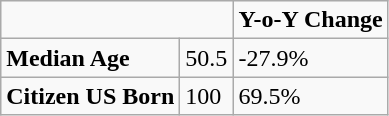<table class="wikitable">
<tr>
<td colspan="2"></td>
<td><strong>Y-o-Y Change</strong></td>
</tr>
<tr>
<td><strong>Median Age</strong></td>
<td>50.5</td>
<td>-27.9%</td>
</tr>
<tr>
<td><strong>Citizen US Born</strong></td>
<td>100</td>
<td>69.5%</td>
</tr>
</table>
